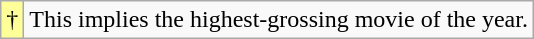<table class="wikitable">
<tr>
<td style="background-color:#FFFF99">†</td>
<td>This implies the highest-grossing movie of the year.</td>
</tr>
</table>
